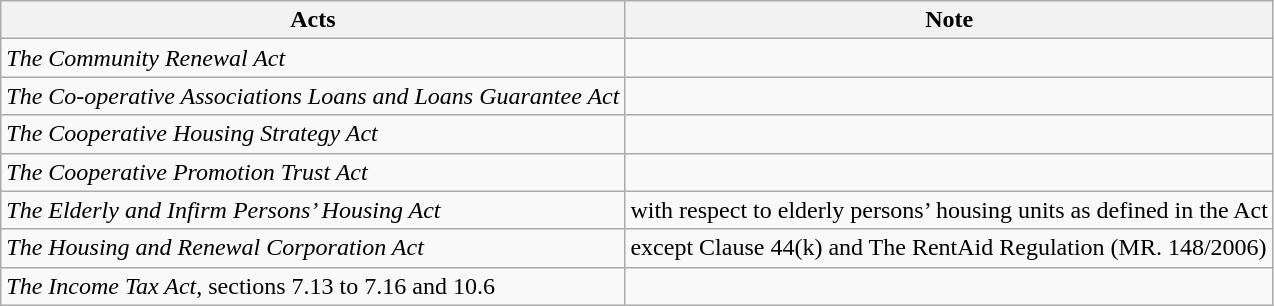<table class="wikitable sortable">
<tr>
<th>Acts</th>
<th>Note</th>
</tr>
<tr>
<td><em>The Community Renewal Act</em></td>
<td></td>
</tr>
<tr>
<td><em>The Co-operative Associations Loans and Loans Guarantee Act</em></td>
<td></td>
</tr>
<tr>
<td><em>The Cooperative Housing Strategy Act</em></td>
<td></td>
</tr>
<tr>
<td><em>The Cooperative Promotion Trust Act</em></td>
<td></td>
</tr>
<tr>
<td><em>The Elderly and Infirm Persons’ Housing Act</em></td>
<td>with respect to elderly persons’ housing units as defined in the Act</td>
</tr>
<tr>
<td><em>The Housing and Renewal Corporation Act</em></td>
<td>except Clause 44(k) and The RentAid Regulation (MR. 148/2006)</td>
</tr>
<tr>
<td><em>The Income Tax Act</em>, sections 7.13 to 7.16 and 10.6</td>
<td></td>
</tr>
</table>
